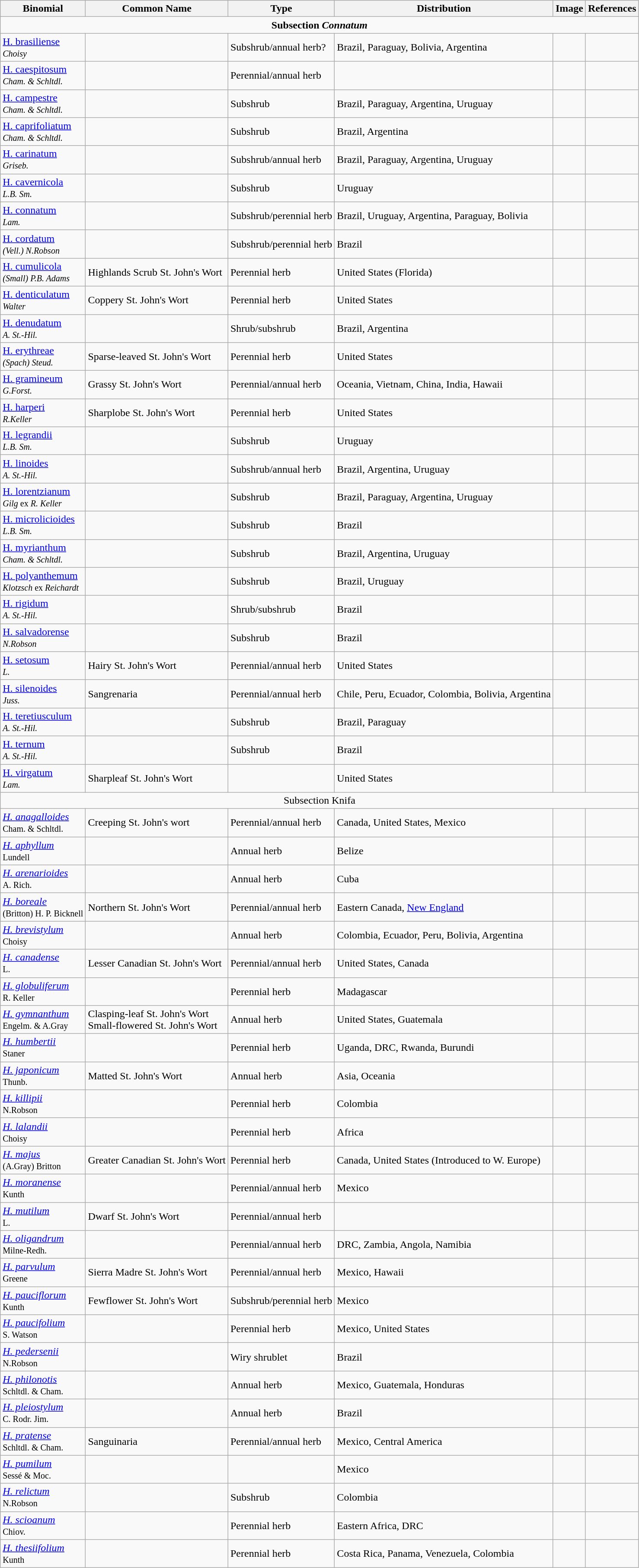<table class="wikitable mw-collapsible ">
<tr>
<th>Binomial</th>
<th>Common Name</th>
<th>Type</th>
<th>Distribution</th>
<th>Image</th>
<th>References</th>
</tr>
<tr>
<td colspan="6" style="text-align: center;"><strong>Subsection <em>Connatum<strong><em></td>
</tr>
<tr>
<td></em><a href='#'>H. brasiliense</a><em><br><small>Choisy</small></td>
<td></td>
<td>Subshrub/annual herb?</td>
<td>Brazil, Paraguay, Bolivia, Argentina</td>
<td></td>
<td></td>
</tr>
<tr>
<td></em><a href='#'>H. caespitosum</a><em><br><small>Cham. & Schltdl.</small></td>
<td></td>
<td>Perennial/annual herb</td>
<td></td>
<td></td>
<td></td>
</tr>
<tr>
<td></em><a href='#'>H. campestre</a><em><br><small>Cham. & Schltdl.</small></td>
<td></td>
<td>Subshrub</td>
<td>Brazil, Paraguay, Argentina, Uruguay</td>
<td></td>
<td></td>
</tr>
<tr>
<td></em><a href='#'>H. caprifoliatum</a><em><br><small>Cham. & Schltdl.</small></td>
<td></td>
<td>Subshrub</td>
<td>Brazil, Argentina</td>
<td></td>
<td></td>
</tr>
<tr>
<td></em><a href='#'>H. carinatum</a><em><br><small>Griseb.</small></td>
<td></td>
<td>Subshrub/annual herb</td>
<td>Brazil, Paraguay, Argentina, Uruguay</td>
<td></td>
<td></td>
</tr>
<tr>
<td></em><a href='#'>H. cavernicola</a><em><br><small>L.B. Sm.</small></td>
<td></td>
<td>Subshrub</td>
<td>Uruguay</td>
<td></td>
<td></td>
</tr>
<tr>
<td></em><a href='#'>H. connatum</a><em><br><small>Lam.</small></td>
<td></td>
<td>Subshrub/perennial herb</td>
<td>Brazil, Uruguay, Argentina, Paraguay, Bolivia</td>
<td></td>
<td></td>
</tr>
<tr>
<td></em><a href='#'>H. cordatum</a><em><br><small>(Vell.) N.Robson</small></td>
<td></td>
<td>Subshrub/perennial herb</td>
<td>Brazil</td>
<td></td>
<td></td>
</tr>
<tr>
<td></em><a href='#'>H. cumulicola</a><em><br><small>(Small) P.B. Adams</small></td>
<td>Highlands Scrub St. John's Wort</td>
<td>Perennial herb</td>
<td>United States (Florida)</td>
<td></td>
<td></td>
</tr>
<tr>
<td></em><a href='#'>H. denticulatum</a><em><br><small>Walter</small></td>
<td>Coppery St. John's Wort</td>
<td>Perennial herb</td>
<td>United States</td>
<td></td>
<td></td>
</tr>
<tr>
<td></em><a href='#'>H. denudatum</a><em><br><small>A. St.-Hil.</small></td>
<td></td>
<td>Shrub/subshrub</td>
<td>Brazil, Argentina</td>
<td></td>
<td></td>
</tr>
<tr>
<td></em><a href='#'>H. erythreae</a><em><br><small>(Spach) Steud.</small></td>
<td>Sparse-leaved St. John's Wort</td>
<td>Perennial herb</td>
<td>United States</td>
<td></td>
<td></td>
</tr>
<tr>
<td></em><a href='#'>H. gramineum</a><em><br><small>G.Forst.</small></td>
<td>Grassy St. John's Wort</td>
<td>Perennial/annual herb</td>
<td>Oceania, Vietnam, China, India, Hawaii</td>
<td></td>
<td></td>
</tr>
<tr>
<td></em><a href='#'>H. harperi</a><em><br><small>R.Keller</small></td>
<td>Sharplobe St. John's Wort</td>
<td>Perennial herb</td>
<td>United States</td>
<td></td>
<td></td>
</tr>
<tr>
<td></em><a href='#'>H. legrandii</a><em><br><small>L.B. Sm.</small></td>
<td></td>
<td>Subshrub</td>
<td>Uruguay</td>
<td></td>
<td></td>
</tr>
<tr>
<td></em><a href='#'>H. linoides</a><em><br><small>A. St.-Hil.</small></td>
<td></td>
<td>Subshrub/annual herb</td>
<td>Brazil, Argentina, Uruguay</td>
<td></td>
<td></td>
</tr>
<tr>
<td></em><a href='#'>H. lorentzianum</a><em><br><small>Gilg </em>ex<em> R. Keller</small></td>
<td></td>
<td>Subshrub</td>
<td>Brazil, Paraguay, Argentina, Uruguay</td>
<td></td>
<td></td>
</tr>
<tr>
<td></em><a href='#'>H. microlicioides</a><em><br><small>L.B. Sm.</small></td>
<td></td>
<td>Subshrub</td>
<td>Brazil</td>
<td></td>
<td></td>
</tr>
<tr>
<td></em><a href='#'>H. myrianthum</a><em><br><small>Cham. & Schltdl.</small></td>
<td></td>
<td>Subshrub</td>
<td>Brazil, Argentina, Uruguay</td>
<td></td>
<td></td>
</tr>
<tr>
<td></em><a href='#'>H. polyanthemum</a><em><br><small>Klotzsch </em>ex<em> Reichardt</small></td>
<td></td>
<td>Subshrub</td>
<td>Brazil, Uruguay</td>
<td></td>
<td></td>
</tr>
<tr>
<td></em><a href='#'>H. rigidum</a><em><br><small>A. St.-Hil.</small></td>
<td></td>
<td>Shrub/subshrub</td>
<td>Brazil</td>
<td></td>
<td></td>
</tr>
<tr>
<td></em><a href='#'>H. salvadorense</a><em><br><small>N.Robson</small></td>
<td></td>
<td>Subshrub</td>
<td>Brazil</td>
<td></td>
<td></td>
</tr>
<tr>
<td></em><a href='#'>H. setosum</a><em><br><small>L.</small></td>
<td>Hairy St. John's Wort</td>
<td>Perennial/annual herb</td>
<td>United States</td>
<td></td>
<td></td>
</tr>
<tr>
<td></em><a href='#'>H. silenoides</a><em><br><small>Juss.</small></td>
<td>Sangrenaria</td>
<td>Perennial/annual herb</td>
<td>Chile, Peru, Ecuador, Colombia, Bolivia, Argentina</td>
<td></td>
<td></td>
</tr>
<tr>
<td></em><a href='#'>H. teretiusculum</a><em><br><small>A. St.-Hil.</small></td>
<td></td>
<td>Subshrub</td>
<td>Brazil, Paraguay</td>
<td></td>
<td></td>
</tr>
<tr>
<td></em><a href='#'>H. ternum</a><em><br><small>A. St.-Hil.</small></td>
<td></td>
<td>Subshrub</td>
<td>Brazil</td>
<td></td>
<td></td>
</tr>
<tr>
<td></em><a href='#'>H. virgatum</a><em><br><small>Lam.</small></td>
<td>Sharpleaf St. John's Wort</td>
<td></td>
<td>United States</td>
<td></td>
<td></td>
</tr>
<tr>
<td colspan="6" style="text-align: center;"></strong>Subsection </em>Knifa</em></strong></td>
</tr>
<tr>
<td><em><a href='#'>H. anagalloides</a></em><br><small>Cham. & Schltdl.</small></td>
<td>Creeping St. John's wort</td>
<td>Perennial/annual herb</td>
<td>Canada, United States, Mexico</td>
<td></td>
<td></td>
</tr>
<tr>
<td><em><a href='#'>H. aphyllum</a></em><br><small>Lundell</small></td>
<td></td>
<td>Annual herb</td>
<td>Belize</td>
<td></td>
<td></td>
</tr>
<tr>
<td><em><a href='#'>H. arenarioides</a></em><br><small>A. Rich.</small></td>
<td></td>
<td>Annual herb</td>
<td>Cuba</td>
<td></td>
<td></td>
</tr>
<tr>
<td><em><a href='#'>H. boreale</a></em><br><small>(Britton) H. P. Bicknell</small></td>
<td>Northern St. John's Wort</td>
<td>Perennial/annual herb</td>
<td>Eastern Canada, <a href='#'>New England</a></td>
<td></td>
<td></td>
</tr>
<tr>
<td><em><a href='#'>H. brevistylum</a></em><br><small>Choisy</small></td>
<td></td>
<td>Annual herb</td>
<td>Colombia, Ecuador, Peru, Bolivia, Argentina</td>
<td></td>
<td></td>
</tr>
<tr>
<td><em><a href='#'>H. canadense</a></em><br><small>L.</small></td>
<td>Lesser Canadian St. John's Wort</td>
<td>Perennial/annual herb</td>
<td>United States, Canada</td>
<td></td>
<td></td>
</tr>
<tr>
<td><em><a href='#'>H. globuliferum</a></em><br><small>R. Keller</small></td>
<td></td>
<td>Perennial herb</td>
<td>Madagascar</td>
<td></td>
<td></td>
</tr>
<tr>
<td><em><a href='#'>H. gymnanthum</a></em><br><small>Engelm. & A.Gray</small></td>
<td>Clasping-leaf St. John's Wort<br>Small-flowered St. John's Wort</td>
<td>Annual herb</td>
<td>United States, Guatemala</td>
<td></td>
<td></td>
</tr>
<tr>
<td><em><a href='#'>H. humbertii</a></em><br><small>Staner</small></td>
<td></td>
<td>Perennial herb</td>
<td>Uganda, DRC, Rwanda, Burundi</td>
<td></td>
<td></td>
</tr>
<tr>
<td><em><a href='#'>H. japonicum</a></em><br><small>Thunb.</small></td>
<td>Matted St. John's Wort</td>
<td>Annual herb</td>
<td>Asia, Oceania</td>
<td></td>
<td></td>
</tr>
<tr>
<td><em><a href='#'>H. killipii</a></em><br><small>N.Robson</small></td>
<td></td>
<td>Perennial herb</td>
<td>Colombia</td>
<td></td>
<td></td>
</tr>
<tr>
<td><em><a href='#'>H. lalandii</a></em><br><small>Choisy</small></td>
<td></td>
<td>Perennial herb</td>
<td>Africa</td>
<td></td>
<td></td>
</tr>
<tr>
<td><em><a href='#'>H. majus</a></em><br><small>(A.Gray) Britton</small></td>
<td>Greater Canadian St. John's Wort</td>
<td>Perennial herb</td>
<td>Canada, United States (Introduced to W. Europe)</td>
<td></td>
<td></td>
</tr>
<tr>
<td><em><a href='#'>H. moranense</a></em><br><small>Kunth</small></td>
<td></td>
<td>Perennial/annual herb</td>
<td>Mexico</td>
<td></td>
<td></td>
</tr>
<tr>
<td><em><a href='#'>H. mutilum</a></em><br><small>L.</small></td>
<td>Dwarf St. John's Wort</td>
<td>Perennial/annual herb</td>
<td></td>
<td></td>
<td></td>
</tr>
<tr>
<td><em><a href='#'>H. oligandrum</a></em><br><small>Milne-Redh.</small></td>
<td></td>
<td>Perennial/annual herb</td>
<td>DRC, Zambia, Angola, Namibia</td>
<td></td>
<td></td>
</tr>
<tr>
<td><em><a href='#'>H. parvulum</a></em><br><small>Greene</small></td>
<td>Sierra Madre St. John's Wort</td>
<td>Perennial/annual herb</td>
<td>Mexico, Hawaii</td>
<td></td>
<td></td>
</tr>
<tr>
<td><em><a href='#'>H. pauciflorum</a></em><br><small>Kunth</small></td>
<td>Fewflower St. John's Wort</td>
<td>Subshrub/perennial herb</td>
<td>Mexico</td>
<td></td>
<td></td>
</tr>
<tr>
<td><em><a href='#'>H. paucifolium</a></em><br><small>S. Watson</small></td>
<td></td>
<td>Perennial herb</td>
<td>Mexico, United States</td>
<td></td>
<td></td>
</tr>
<tr>
<td><em><a href='#'>H. pedersenii</a></em><br><small>N.Robson</small></td>
<td></td>
<td>Wiry shrublet</td>
<td>Brazil</td>
<td></td>
<td></td>
</tr>
<tr>
<td><em><a href='#'>H. philonotis</a></em><br><small>Schltdl. & Cham.</small></td>
<td></td>
<td>Annual herb</td>
<td>Mexico, Guatemala, Honduras</td>
<td></td>
<td></td>
</tr>
<tr>
<td><em><a href='#'>H. pleiostylum</a></em><br><small>C. Rodr. Jim.</small></td>
<td></td>
<td>Annual herb</td>
<td>Brazil</td>
<td></td>
<td></td>
</tr>
<tr>
<td><em><a href='#'>H. pratense</a></em><br><small>Schltdl. & Cham.</small></td>
<td>Sanguinaria</td>
<td>Perennial/annual herb</td>
<td>Mexico, Central America</td>
<td></td>
<td></td>
</tr>
<tr>
<td><em><a href='#'>H. pumilum</a></em><br><small>Sessé & Moc.</small></td>
<td></td>
<td></td>
<td>Mexico</td>
<td></td>
<td></td>
</tr>
<tr>
<td><em><a href='#'>H. relictum</a></em><br><small>N.Robson</small></td>
<td></td>
<td>Subshrub</td>
<td>Colombia</td>
<td></td>
<td></td>
</tr>
<tr>
<td><em><a href='#'>H. scioanum</a></em><br><small>Chiov.</small></td>
<td></td>
<td>Perennial herb</td>
<td>Eastern Africa, DRC</td>
<td></td>
<td></td>
</tr>
<tr>
<td><em><a href='#'>H. thesiifolium</a></em><br><small>Kunth</small></td>
<td></td>
<td>Perennial herb</td>
<td>Costa Rica, Panama, Venezuela, Colombia</td>
<td></td>
<td></td>
</tr>
</table>
